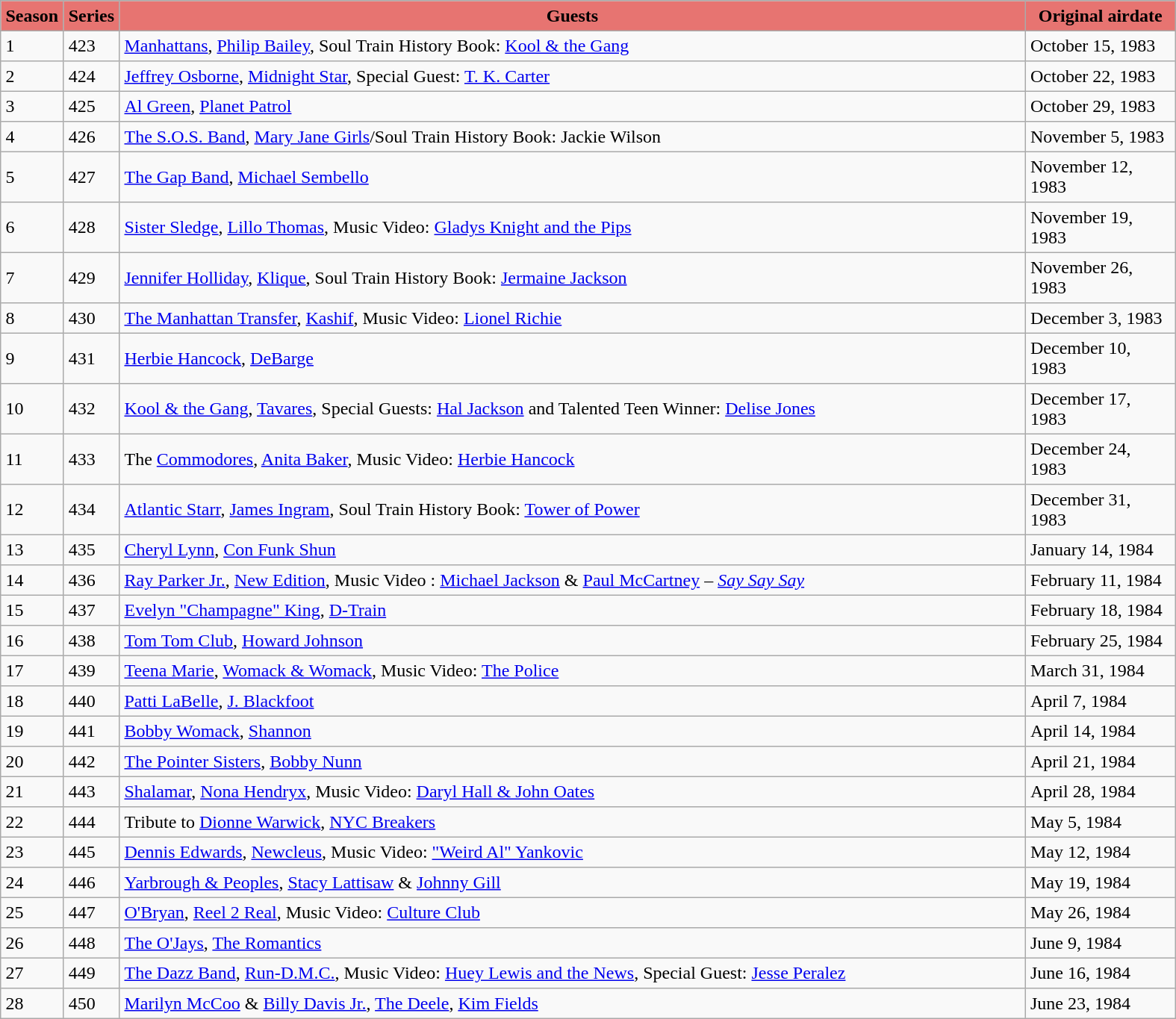<table class="toccolours" border="2" cellpadding="4" cellspacing="0" style="margin: 1em 1em 1em 0; background: #f9f9f9; border: 1px #aaa solid; border-collapse: collapse">
<tr style="vertical-align: top; text-align: center; background-color:#E77471">
<th><strong>Season</strong></th>
<th><strong>Series</strong></th>
<th style="width:800px;"><strong>Guests</strong></th>
<th style="width:125px;"><strong>Original airdate</strong></th>
</tr>
<tr>
<td>1</td>
<td>423</td>
<td><a href='#'>Manhattans</a>, <a href='#'>Philip Bailey</a>, Soul Train History Book: <a href='#'>Kool & the Gang</a></td>
<td>October 15, 1983</td>
</tr>
<tr>
<td>2</td>
<td>424</td>
<td><a href='#'>Jeffrey Osborne</a>, <a href='#'>Midnight Star</a>, Special Guest: <a href='#'>T. K. Carter</a></td>
<td>October 22, 1983</td>
</tr>
<tr>
<td>3</td>
<td>425</td>
<td><a href='#'>Al Green</a>, <a href='#'>Planet Patrol</a></td>
<td>October 29, 1983</td>
</tr>
<tr>
<td>4</td>
<td>426</td>
<td><a href='#'>The S.O.S. Band</a>, <a href='#'>Mary Jane Girls</a>/Soul Train History Book: Jackie Wilson</td>
<td>November 5, 1983</td>
</tr>
<tr>
<td>5</td>
<td>427</td>
<td><a href='#'>The Gap Band</a>, <a href='#'>Michael Sembello</a></td>
<td>November 12, 1983</td>
</tr>
<tr>
<td>6</td>
<td>428</td>
<td><a href='#'>Sister Sledge</a>, <a href='#'>Lillo Thomas</a>, Music Video: <a href='#'>Gladys Knight and the Pips</a></td>
<td>November 19, 1983</td>
</tr>
<tr>
<td>7</td>
<td>429</td>
<td><a href='#'>Jennifer Holliday</a>, <a href='#'>Klique</a>, Soul Train History Book: <a href='#'>Jermaine Jackson</a></td>
<td>November 26, 1983</td>
</tr>
<tr>
<td>8</td>
<td>430</td>
<td><a href='#'>The Manhattan Transfer</a>, <a href='#'>Kashif</a>, Music Video: <a href='#'>Lionel Richie</a></td>
<td>December 3, 1983</td>
</tr>
<tr>
<td>9</td>
<td>431</td>
<td><a href='#'>Herbie Hancock</a>, <a href='#'>DeBarge</a></td>
<td>December 10, 1983</td>
</tr>
<tr>
<td>10</td>
<td>432</td>
<td><a href='#'>Kool & the Gang</a>, <a href='#'>Tavares</a>, Special Guests: <a href='#'>Hal Jackson</a> and Talented Teen Winner: <a href='#'>Delise Jones</a></td>
<td>December 17, 1983</td>
</tr>
<tr>
<td>11</td>
<td>433</td>
<td>The <a href='#'>Commodores</a>, <a href='#'>Anita Baker</a>, Music Video: <a href='#'>Herbie Hancock</a></td>
<td>December 24, 1983</td>
</tr>
<tr>
<td>12</td>
<td>434</td>
<td><a href='#'>Atlantic Starr</a>, <a href='#'>James Ingram</a>, Soul Train History Book: <a href='#'>Tower of Power</a></td>
<td>December 31, 1983</td>
</tr>
<tr>
<td>13</td>
<td>435</td>
<td><a href='#'>Cheryl Lynn</a>, <a href='#'>Con Funk Shun</a></td>
<td>January 14, 1984</td>
</tr>
<tr>
<td>14</td>
<td>436</td>
<td><a href='#'>Ray Parker Jr.</a>, <a href='#'>New Edition</a>, Music Video : <a href='#'>Michael Jackson</a> & <a href='#'>Paul McCartney</a> – <em><a href='#'>Say Say Say</a></em></td>
<td>February 11, 1984</td>
</tr>
<tr>
<td>15</td>
<td>437</td>
<td><a href='#'>Evelyn "Champagne" King</a>, <a href='#'>D-Train</a></td>
<td>February 18, 1984</td>
</tr>
<tr>
<td>16</td>
<td>438</td>
<td><a href='#'>Tom Tom Club</a>, <a href='#'>Howard Johnson</a></td>
<td>February 25, 1984</td>
</tr>
<tr>
<td>17</td>
<td>439</td>
<td><a href='#'>Teena Marie</a>, <a href='#'>Womack & Womack</a>, Music Video: <a href='#'>The Police</a></td>
<td>March 31, 1984</td>
</tr>
<tr>
<td>18</td>
<td>440</td>
<td><a href='#'>Patti LaBelle</a>, <a href='#'>J. Blackfoot</a></td>
<td>April 7, 1984</td>
</tr>
<tr>
<td>19</td>
<td>441</td>
<td><a href='#'>Bobby Womack</a>, <a href='#'>Shannon</a></td>
<td>April 14, 1984</td>
</tr>
<tr>
<td>20</td>
<td>442</td>
<td><a href='#'>The Pointer Sisters</a>, <a href='#'>Bobby Nunn</a></td>
<td>April 21, 1984</td>
</tr>
<tr>
<td>21</td>
<td>443</td>
<td><a href='#'>Shalamar</a>, <a href='#'>Nona Hendryx</a>, Music Video: <a href='#'>Daryl Hall & John Oates</a></td>
<td>April 28, 1984</td>
</tr>
<tr>
<td>22</td>
<td>444</td>
<td>Tribute to <a href='#'>Dionne Warwick</a>, <a href='#'>NYC Breakers</a></td>
<td>May 5, 1984</td>
</tr>
<tr>
<td>23</td>
<td>445</td>
<td><a href='#'>Dennis Edwards</a>, <a href='#'>Newcleus</a>, Music Video: <a href='#'>"Weird Al" Yankovic</a></td>
<td>May 12, 1984</td>
</tr>
<tr>
<td>24</td>
<td>446</td>
<td><a href='#'>Yarbrough & Peoples</a>, <a href='#'>Stacy Lattisaw</a> & <a href='#'>Johnny Gill</a></td>
<td>May 19, 1984</td>
</tr>
<tr>
<td>25</td>
<td>447</td>
<td><a href='#'>O'Bryan</a>, <a href='#'>Reel 2 Real</a>, Music Video: <a href='#'>Culture Club</a></td>
<td>May 26, 1984</td>
</tr>
<tr>
<td>26</td>
<td>448</td>
<td><a href='#'>The O'Jays</a>, <a href='#'>The Romantics</a></td>
<td>June 9, 1984</td>
</tr>
<tr>
<td>27</td>
<td>449</td>
<td><a href='#'>The Dazz Band</a>, <a href='#'>Run-D.M.C.</a>, Music Video: <a href='#'>Huey Lewis and the News</a>, Special Guest: <a href='#'>Jesse Peralez</a></td>
<td>June 16, 1984</td>
</tr>
<tr>
<td>28</td>
<td>450</td>
<td><a href='#'>Marilyn McCoo</a> & <a href='#'>Billy Davis Jr.</a>, <a href='#'>The Deele</a>, <a href='#'>Kim Fields</a></td>
<td>June 23, 1984</td>
</tr>
</table>
